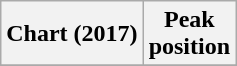<table class="wikitable plainrowheaders">
<tr>
<th>Chart (2017)</th>
<th>Peak<br>position</th>
</tr>
<tr>
</tr>
</table>
